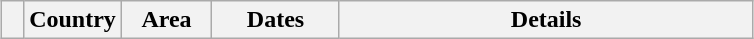<table class="wikitable sortable" style="margin:1em auto 1em auto;">
<tr>
<th style="width: 3%;"></th>
<th style="width: 13%;">Country</th>
<th style="width: 12%;">Area</th>
<th style="width: 17%;">Dates</th>
<th style="width: 55%;">Details</th>
</tr>
</table>
